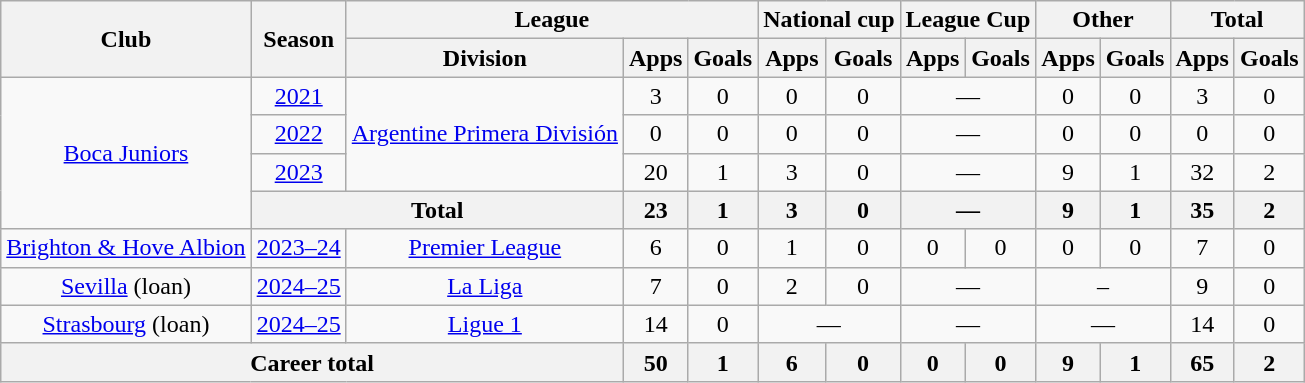<table class="wikitable" style="text-align: center">
<tr>
<th rowspan="2">Club</th>
<th rowspan="2">Season</th>
<th colspan="3">League</th>
<th colspan="2">National cup</th>
<th colspan="2">League Cup</th>
<th colspan="2">Other</th>
<th colspan="2">Total</th>
</tr>
<tr>
<th>Division</th>
<th>Apps</th>
<th>Goals</th>
<th>Apps</th>
<th>Goals</th>
<th>Apps</th>
<th>Goals</th>
<th>Apps</th>
<th>Goals</th>
<th>Apps</th>
<th>Goals</th>
</tr>
<tr>
<td rowspan="4"><a href='#'>Boca Juniors</a></td>
<td><a href='#'>2021</a></td>
<td rowspan="3"><a href='#'>Argentine Primera División</a></td>
<td>3</td>
<td>0</td>
<td>0</td>
<td>0</td>
<td colspan="2">—</td>
<td>0</td>
<td>0</td>
<td>3</td>
<td>0</td>
</tr>
<tr>
<td><a href='#'>2022</a></td>
<td>0</td>
<td>0</td>
<td>0</td>
<td>0</td>
<td colspan="2">—</td>
<td>0</td>
<td>0</td>
<td>0</td>
<td>0</td>
</tr>
<tr>
<td><a href='#'>2023</a></td>
<td>20</td>
<td>1</td>
<td>3</td>
<td>0</td>
<td colspan="2">—</td>
<td>9</td>
<td>1</td>
<td>32</td>
<td>2</td>
</tr>
<tr>
<th colspan="2">Total</th>
<th>23</th>
<th>1</th>
<th>3</th>
<th>0</th>
<th colspan="2">—</th>
<th>9</th>
<th>1</th>
<th>35</th>
<th>2</th>
</tr>
<tr>
<td><a href='#'>Brighton & Hove Albion</a></td>
<td><a href='#'>2023–24</a></td>
<td><a href='#'>Premier League</a></td>
<td>6</td>
<td>0</td>
<td>1</td>
<td>0</td>
<td>0</td>
<td>0</td>
<td>0</td>
<td>0</td>
<td>7</td>
<td>0</td>
</tr>
<tr>
<td><a href='#'>Sevilla</a> (loan)</td>
<td><a href='#'>2024–25</a></td>
<td><a href='#'>La Liga</a></td>
<td>7</td>
<td>0</td>
<td>2</td>
<td>0</td>
<td colspan="2">—</td>
<td colspan="2">–</td>
<td>9</td>
<td>0</td>
</tr>
<tr>
<td><a href='#'>Strasbourg</a> (loan)</td>
<td><a href='#'>2024–25</a></td>
<td><a href='#'>Ligue 1</a></td>
<td>14</td>
<td>0</td>
<td colspan="2">—</td>
<td colspan="2">—</td>
<td colspan="2">—</td>
<td>14</td>
<td>0</td>
</tr>
<tr>
<th colspan="3">Career total</th>
<th>50</th>
<th>1</th>
<th>6</th>
<th>0</th>
<th>0</th>
<th>0</th>
<th>9</th>
<th>1</th>
<th>65</th>
<th>2</th>
</tr>
</table>
